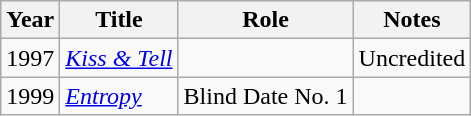<table class="wikitable sortable">
<tr>
<th>Year</th>
<th>Title</th>
<th>Role</th>
<th class="unsortable">Notes</th>
</tr>
<tr>
<td>1997</td>
<td><em><a href='#'>Kiss & Tell</a></em></td>
<td></td>
<td>Uncredited</td>
</tr>
<tr>
<td>1999</td>
<td><em><a href='#'>Entropy</a></em></td>
<td>Blind Date No. 1</td>
<td></td>
</tr>
</table>
